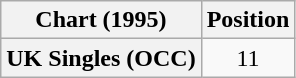<table class="wikitable plainrowheaders" style="text-align:center">
<tr>
<th>Chart (1995)</th>
<th>Position</th>
</tr>
<tr>
<th scope="row">UK Singles (OCC)</th>
<td>11</td>
</tr>
</table>
